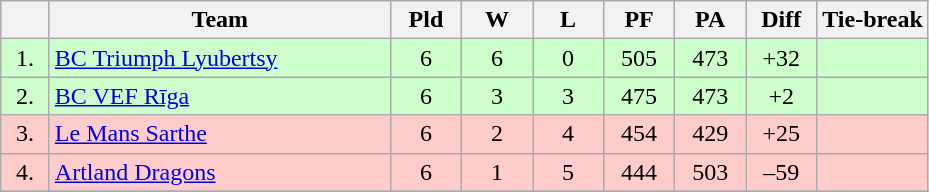<table class="wikitable" style="text-align:center">
<tr>
<th width=25></th>
<th width=220>Team</th>
<th width=40>Pld</th>
<th width=40>W</th>
<th width=40>L</th>
<th width=40>PF</th>
<th width=40>PA</th>
<th width=40>Diff</th>
<th>Tie-break</th>
</tr>
<tr style="background:#ccffcc;">
<td>1.</td>
<td align=left> <a href='#'>BC Triumph Lyubertsy</a></td>
<td>6</td>
<td>6</td>
<td>0</td>
<td>505</td>
<td>473</td>
<td>+32</td>
<td></td>
</tr>
<tr style="background:#ccffcc;">
<td>2.</td>
<td align=left> <a href='#'>BC VEF Rīga</a></td>
<td>6</td>
<td>3</td>
<td>3</td>
<td>475</td>
<td>473</td>
<td>+2</td>
<td></td>
</tr>
<tr style="background:#ffcccc;">
<td>3.</td>
<td align=left> <a href='#'>Le Mans Sarthe</a></td>
<td>6</td>
<td>2</td>
<td>4</td>
<td>454</td>
<td>429</td>
<td>+25</td>
<td></td>
</tr>
<tr style="background:#ffcccc;">
<td>4.</td>
<td align=left> <a href='#'>Artland Dragons</a></td>
<td>6</td>
<td>1</td>
<td>5</td>
<td>444</td>
<td>503</td>
<td>–59</td>
<td></td>
</tr>
<tr>
</tr>
</table>
